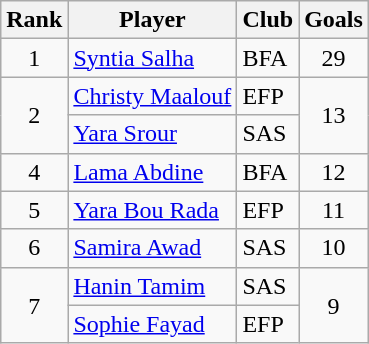<table class="wikitable" style="text-align:center">
<tr>
<th>Rank</th>
<th>Player</th>
<th>Club</th>
<th>Goals</th>
</tr>
<tr>
<td>1</td>
<td align="left"> <a href='#'>Syntia Salha</a></td>
<td align="left">BFA</td>
<td>29</td>
</tr>
<tr>
<td rowspan="2">2</td>
<td align="left"> <a href='#'>Christy Maalouf</a></td>
<td align="left">EFP</td>
<td rowspan="2">13</td>
</tr>
<tr>
<td align="left"> <a href='#'>Yara Srour</a></td>
<td align="left">SAS</td>
</tr>
<tr>
<td>4</td>
<td align="left"> <a href='#'>Lama Abdine</a></td>
<td align="left">BFA</td>
<td>12</td>
</tr>
<tr>
<td>5</td>
<td align="left"> <a href='#'>Yara Bou Rada</a></td>
<td align="left">EFP</td>
<td>11</td>
</tr>
<tr>
<td>6</td>
<td align="left"> <a href='#'>Samira Awad</a></td>
<td align="left">SAS</td>
<td>10</td>
</tr>
<tr>
<td rowspan="2">7</td>
<td align="left"> <a href='#'>Hanin Tamim</a></td>
<td align="left">SAS</td>
<td rowspan="2">9</td>
</tr>
<tr>
<td align="left"> <a href='#'>Sophie Fayad</a></td>
<td align="left">EFP</td>
</tr>
</table>
